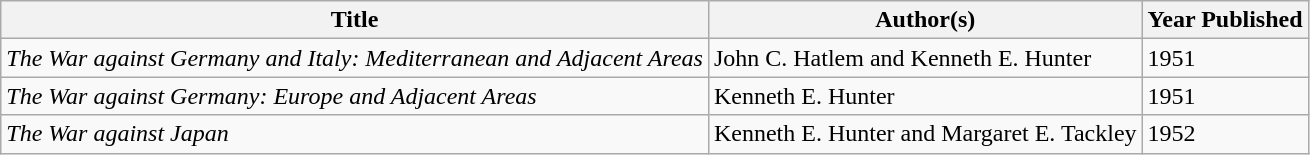<table class="wikitable sortable" border="1">
<tr>
<th>Title</th>
<th>Author(s)</th>
<th>Year Published</th>
</tr>
<tr>
<td><em>The War against Germany and Italy: Mediterranean and Adjacent Areas</em></td>
<td>John C. Hatlem and Kenneth E. Hunter</td>
<td>1951</td>
</tr>
<tr>
<td><em>The War against Germany: Europe and Adjacent Areas</em></td>
<td>Kenneth E. Hunter</td>
<td>1951</td>
</tr>
<tr>
<td><em>The War against Japan</em></td>
<td>Kenneth E. Hunter and Margaret E. Tackley</td>
<td>1952</td>
</tr>
</table>
